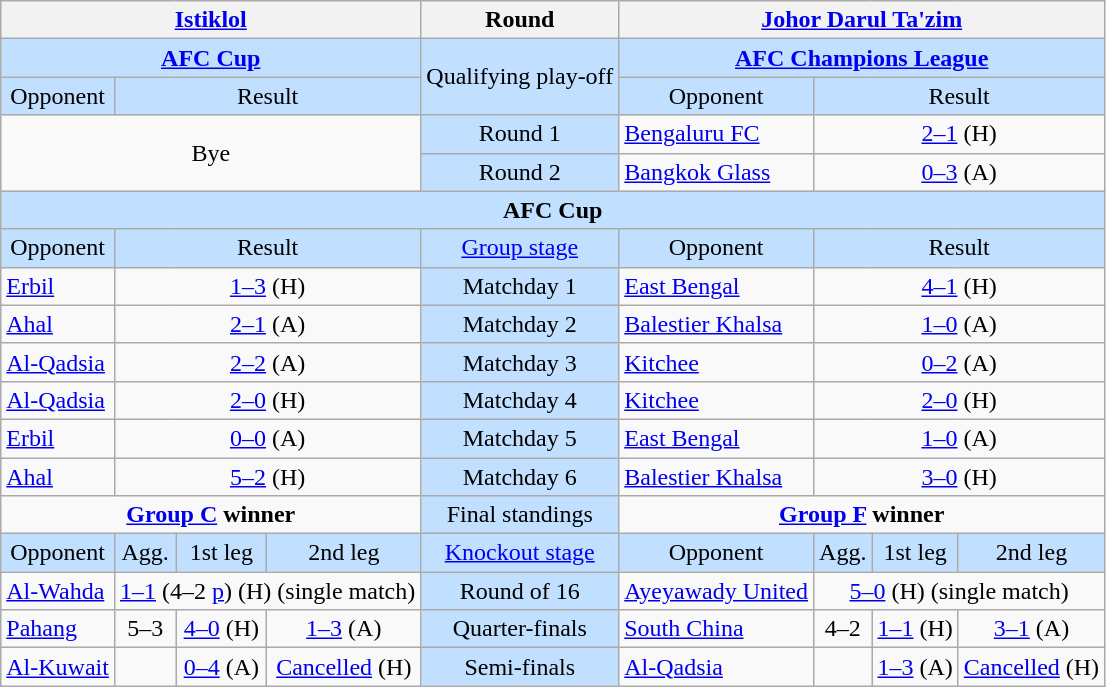<table class="wikitable" style="text-align: center;">
<tr>
<th colspan=4> <a href='#'>Istiklol</a></th>
<th>Round</th>
<th colspan=4> <a href='#'>Johor Darul Ta'zim</a></th>
</tr>
<tr bgcolor=#c1e0ff>
<td colspan=4><strong><a href='#'>AFC Cup</a></strong></td>
<td rowspan=2>Qualifying play-off</td>
<td colspan=4><strong><a href='#'>AFC Champions League</a></strong></td>
</tr>
<tr bgcolor=#c1e0ff>
<td>Opponent</td>
<td colspan=3>Result</td>
<td>Opponent</td>
<td colspan=3>Result</td>
</tr>
<tr>
<td rowspan=2 colspan=4>Bye</td>
<td bgcolor=#c1e0ff>Round 1</td>
<td align=left> <a href='#'>Bengaluru FC</a></td>
<td colspan=3><a href='#'>2–1</a>  (H)</td>
</tr>
<tr>
<td bgcolor=#c1e0ff>Round 2</td>
<td align=left> <a href='#'>Bangkok Glass</a></td>
<td colspan=3><a href='#'>0–3</a> (A)</td>
</tr>
<tr bgcolor=#c1e0ff>
<td colspan=9><strong>AFC Cup</strong></td>
</tr>
<tr bgcolor=#c1e0ff>
<td>Opponent</td>
<td colspan=3>Result</td>
<td><a href='#'>Group stage</a></td>
<td>Opponent</td>
<td colspan=3>Result</td>
</tr>
<tr>
<td align=left> <a href='#'>Erbil</a></td>
<td colspan=3><a href='#'>1–3</a> (H)</td>
<td bgcolor=#c1e0ff>Matchday 1</td>
<td align=left> <a href='#'>East Bengal</a></td>
<td colspan=3><a href='#'>4–1</a> (H)</td>
</tr>
<tr>
<td align=left> <a href='#'>Ahal</a></td>
<td colspan=3><a href='#'>2–1</a> (A)</td>
<td bgcolor=#c1e0ff>Matchday 2</td>
<td align=left> <a href='#'>Balestier Khalsa</a></td>
<td colspan=3><a href='#'>1–0</a> (A)</td>
</tr>
<tr>
<td align=left> <a href='#'>Al-Qadsia</a></td>
<td colspan=3><a href='#'>2–2</a> (A)</td>
<td bgcolor=#c1e0ff>Matchday 3</td>
<td align=left> <a href='#'>Kitchee</a></td>
<td colspan=3><a href='#'>0–2</a> (A)</td>
</tr>
<tr>
<td align=left> <a href='#'>Al-Qadsia</a></td>
<td colspan=3><a href='#'>2–0</a> (H)</td>
<td bgcolor=#c1e0ff>Matchday 4</td>
<td align=left> <a href='#'>Kitchee</a></td>
<td colspan=3><a href='#'>2–0</a> (H)</td>
</tr>
<tr>
<td align=left> <a href='#'>Erbil</a></td>
<td colspan=3><a href='#'>0–0</a> (A)</td>
<td bgcolor=#c1e0ff>Matchday 5</td>
<td align=left> <a href='#'>East Bengal</a></td>
<td colspan=3><a href='#'>1–0</a> (A)</td>
</tr>
<tr>
<td align=left> <a href='#'>Ahal</a></td>
<td colspan=3><a href='#'>5–2</a> (H)</td>
<td bgcolor=#c1e0ff>Matchday 6</td>
<td align=left> <a href='#'>Balestier Khalsa</a></td>
<td colspan=3><a href='#'>3–0</a> (H)</td>
</tr>
<tr>
<td colspan=4 align=center valign=top><strong><a href='#'>Group C</a> winner</strong><br></td>
<td bgcolor=#c1e0ff>Final standings</td>
<td colspan=4 align=center valign=top><strong><a href='#'>Group F</a> winner</strong><br></td>
</tr>
<tr bgcolor=#c1e0ff>
<td>Opponent</td>
<td>Agg.</td>
<td>1st leg</td>
<td>2nd leg</td>
<td><a href='#'>Knockout stage</a></td>
<td>Opponent</td>
<td>Agg.</td>
<td>1st leg</td>
<td>2nd leg</td>
</tr>
<tr>
<td align=left> <a href='#'>Al-Wahda</a></td>
<td colspan=3><a href='#'>1–1</a>  (4–2 <a href='#'>p</a>) (H) (single match)</td>
<td bgcolor=#c1e0ff>Round of 16</td>
<td align=left> <a href='#'>Ayeyawady United</a></td>
<td colspan=3><a href='#'>5–0</a> (H) (single match)</td>
</tr>
<tr>
<td align=left> <a href='#'>Pahang</a></td>
<td>5–3</td>
<td><a href='#'>4–0</a> (H)</td>
<td><a href='#'>1–3</a> (A)</td>
<td bgcolor=#c1e0ff>Quarter-finals</td>
<td align=left> <a href='#'>South China</a></td>
<td>4–2</td>
<td><a href='#'>1–1</a> (H)</td>
<td><a href='#'>3–1</a> (A)</td>
</tr>
<tr>
<td align=left> <a href='#'>Al-Kuwait</a></td>
<td></td>
<td><a href='#'>0–4</a> (A)</td>
<td><a href='#'>Cancelled</a> (H)</td>
<td bgcolor=#c1e0ff>Semi-finals</td>
<td align=left> <a href='#'>Al-Qadsia</a></td>
<td></td>
<td><a href='#'>1–3</a> (A)</td>
<td><a href='#'>Cancelled</a> (H)</td>
</tr>
</table>
